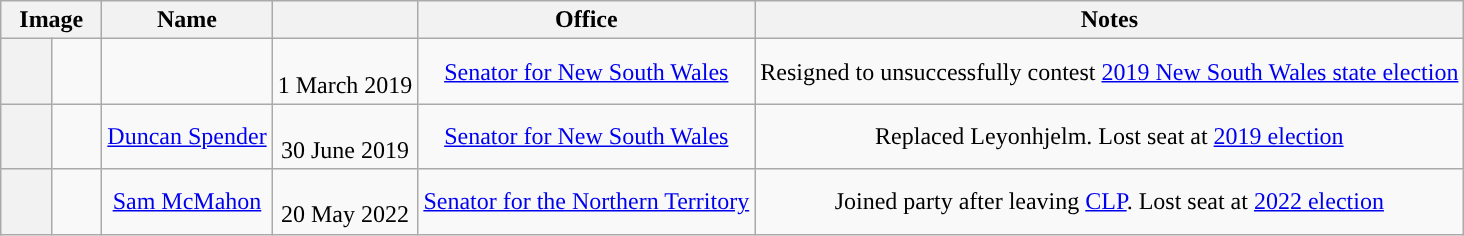<table class="wikitable" style="text-align:center">
<tr>
<th colspan="2"; width=60>Image</th>
<th>Name</th>
<th></th>
<th>Office</th>
<th>Notes</th>
</tr>
<tr>
<th style="background:"></th>
<td></td>
<td></td>
<td><br>1 March 2019</td>
<td><a href='#'>Senator for New South Wales</a></td>
<td>Resigned to unsuccessfully contest <a href='#'>2019 New South Wales state election</a></td>
</tr>
<tr>
<th style="background:"></th>
<td></td>
<td><a href='#'>Duncan Spender</a></td>
<td><br>30 June 2019</td>
<td><a href='#'>Senator for New South Wales</a></td>
<td>Replaced Leyonhjelm. Lost seat at <a href='#'>2019 election</a></td>
</tr>
<tr>
<th style="background:"></th>
<td></td>
<td><a href='#'>Sam McMahon</a></td>
<td><br>20 May 2022</td>
<td><a href='#'>Senator for the Northern Territory</a></td>
<td>Joined party after leaving <a href='#'>CLP</a>. Lost seat at <a href='#'>2022 election</a></td>
</tr>
</table>
